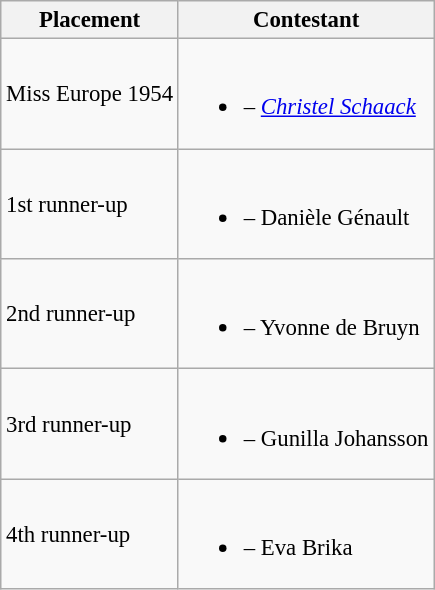<table class="wikitable sortable" style="font-size: 95%;">
<tr>
<th>Placement</th>
<th>Contestant</th>
</tr>
<tr>
<td>Miss Europe 1954</td>
<td><br><ul><li><em> – <a href='#'>Christel Schaack</a></em> </li></ul></td>
</tr>
<tr>
<td>1st runner-up</td>
<td><br><ul><li> – Danièle Génault </li></ul></td>
</tr>
<tr>
<td>2nd runner-up</td>
<td><br><ul><li> – Yvonne de Bruyn</li></ul></td>
</tr>
<tr>
<td>3rd runner-up</td>
<td><br><ul><li> – Gunilla Johansson</li></ul></td>
</tr>
<tr>
<td>4th runner-up</td>
<td><br><ul><li> – Eva Brika</li></ul></td>
</tr>
</table>
